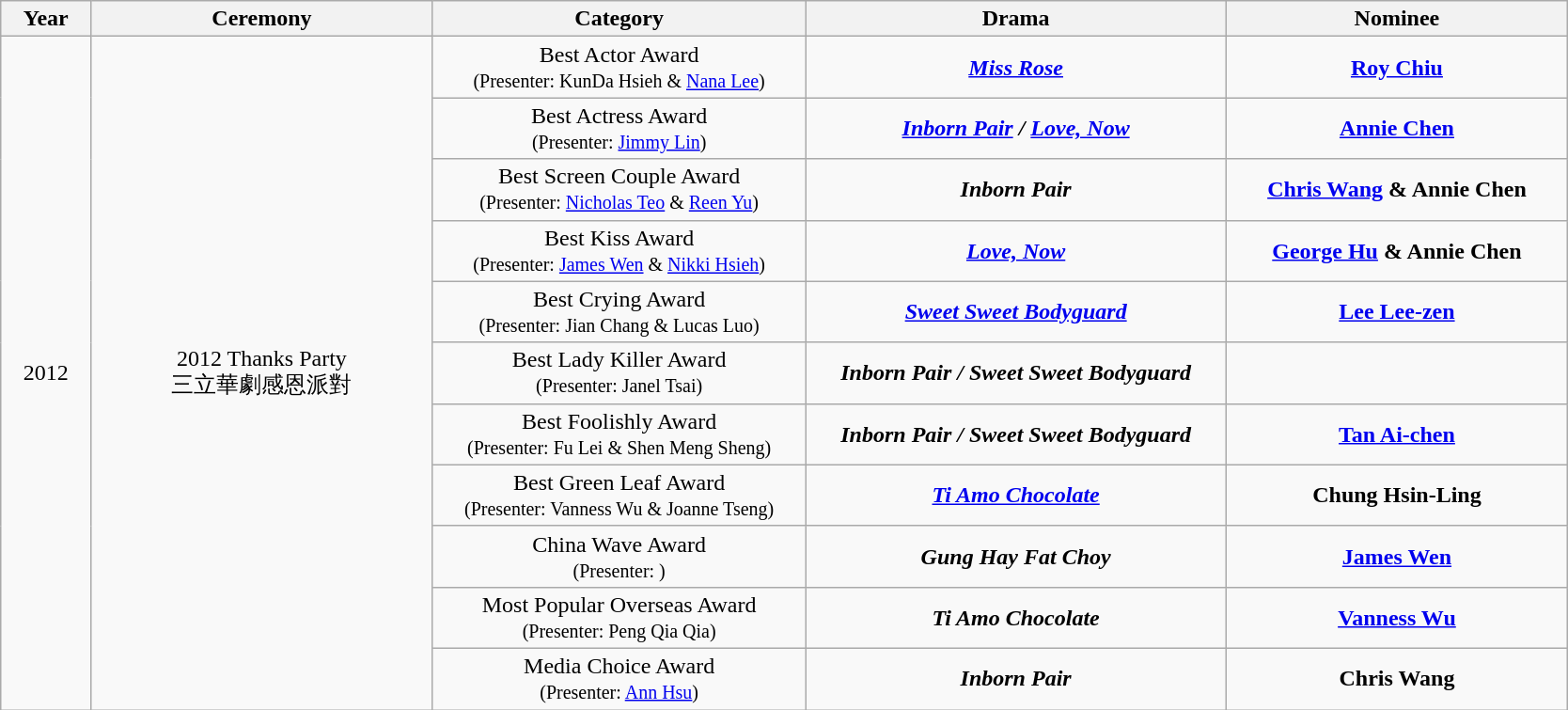<table class="wikitable" width=88%>
<tr>
<th style="width:50px;">Year</th>
<th style="width:210px;">Ceremony</th>
<th style="width:230px;">Category</th>
<th style="width:260px;">Drama</th>
<th style="width:210px;">Nominee</th>
</tr>
<tr>
<td align="center" rowspan=33>2012</td>
<td align="center" rowspan=33>2012 Thanks Party<br>三立華劇感恩派對</td>
<td align="center">Best Actor Award<br><small>(Presenter: KunDa Hsieh & <a href='#'>Nana Lee</a>)</small></td>
<td align="center"><strong><em><a href='#'>Miss Rose</a></em></strong></td>
<td align="center"><strong><a href='#'>Roy Chiu</a></strong></td>
</tr>
<tr>
<td align="center">Best Actress Award<br><small>(Presenter: <a href='#'>Jimmy Lin</a>)</small></td>
<td align="center"><strong><em><a href='#'>Inborn Pair</a> / <a href='#'>Love, Now</a></em></strong></td>
<td align="center"><strong><a href='#'>Annie Chen</a></strong></td>
</tr>
<tr>
<td align="center">Best Screen Couple Award<br><small>(Presenter: <a href='#'>Nicholas Teo</a> & <a href='#'>Reen Yu</a>)</small></td>
<td align="center"><strong><em>Inborn Pair</em></strong></td>
<td align="center"><strong><a href='#'>Chris Wang</a> & Annie Chen</strong></td>
</tr>
<tr>
<td align="center">Best Kiss Award<br><small>(Presenter: <a href='#'>James Wen</a> & <a href='#'>Nikki Hsieh</a>)</small></td>
<td align="center"><strong><em><a href='#'>Love, Now</a></em></strong></td>
<td align="center"><strong><a href='#'>George Hu</a> & Annie Chen</strong></td>
</tr>
<tr>
<td align="center">Best Crying Award<br><small>(Presenter: Jian Chang & Lucas Luo)</small></td>
<td align="center"><strong><em><a href='#'>Sweet Sweet Bodyguard</a></em></strong></td>
<td align="center"><strong><a href='#'>Lee Lee-zen</a></strong></td>
</tr>
<tr>
<td align="center">Best Lady Killer Award<br><small>(Presenter: Janel Tsai)</small></td>
<td align="center"><strong><em>Inborn Pair / Sweet Sweet Bodyguard</em></strong></td>
<td align="center"><strong></strong></td>
</tr>
<tr>
<td align="center">Best Foolishly Award<br><small>(Presenter: Fu Lei & Shen Meng Sheng)</small></td>
<td align="center"><strong><em>Inborn Pair / Sweet Sweet Bodyguard</em></strong></td>
<td align="center"><strong><a href='#'>Tan Ai-chen</a></strong></td>
</tr>
<tr>
<td align="center">Best Green Leaf Award<br><small>(Presenter: Vanness Wu & Joanne Tseng)</small></td>
<td align="center"><strong><em><a href='#'>Ti Amo Chocolate</a></em></strong></td>
<td align="center"><strong>Chung Hsin-Ling</strong></td>
</tr>
<tr>
<td align="center">China Wave Award<br><small>(Presenter: )</small></td>
<td align="center"><strong><em>Gung Hay Fat Choy</em></strong></td>
<td align="center"><strong><a href='#'>James Wen</a></strong></td>
</tr>
<tr>
<td align="center">Most Popular Overseas Award<br><small>(Presenter: Peng Qia Qia)</small></td>
<td align="center"><strong><em>Ti Amo Chocolate</em></strong></td>
<td align="center"><strong><a href='#'>Vanness Wu</a></strong></td>
</tr>
<tr>
<td align="center">Media Choice Award<br><small>(Presenter: <a href='#'>Ann Hsu</a>)</small></td>
<td align="center"><strong><em>Inborn Pair</em></strong></td>
<td align="center"><strong>Chris Wang</strong></td>
</tr>
</table>
